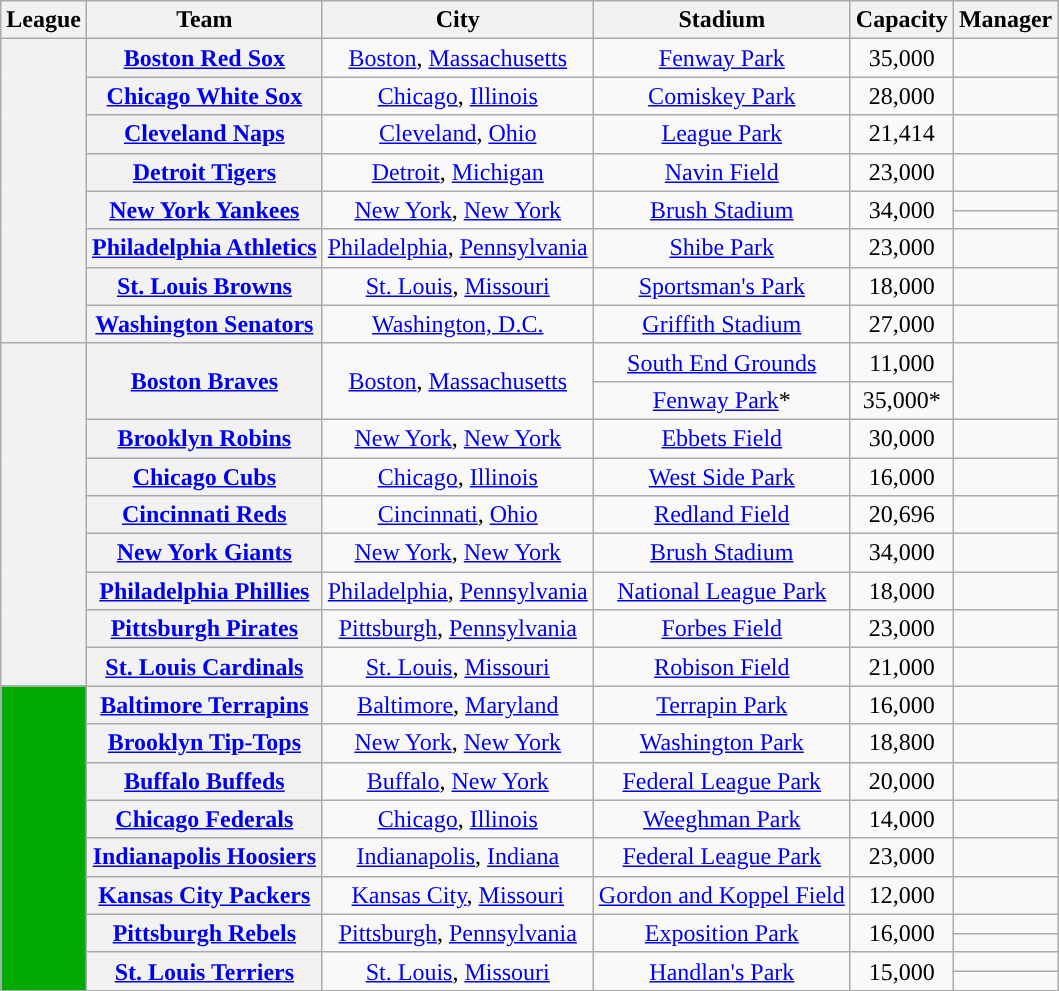<table class="wikitable sortable plainrowheaders" style="text-align:center;">
<tr>
<th scope="col">League</th>
<th scope="col">Team</th>
<th scope="col">City</th>
<th scope="col">Stadium</th>
<th scope="col">Capacity</th>
<th scope="col">Manager</th>
</tr>
<tr>
<th rowspan="9"></th>
<th scope="row"><a href='#'>Boston Red Sox</a></th>
<td><a href='#'>Boston</a>, <a href='#'>Massachusetts</a></td>
<td><a href='#'>Fenway Park</a></td>
<td>35,000</td>
<td></td>
</tr>
<tr>
<th scope="row"><a href='#'>Chicago White Sox</a></th>
<td><a href='#'>Chicago</a>, <a href='#'>Illinois</a></td>
<td><a href='#'>Comiskey Park</a></td>
<td>28,000</td>
<td></td>
</tr>
<tr>
<th scope="row"><a href='#'>Cleveland Naps</a></th>
<td><a href='#'>Cleveland</a>, <a href='#'>Ohio</a></td>
<td><a href='#'>League Park</a></td>
<td>21,414</td>
<td></td>
</tr>
<tr>
<th scope="row"><a href='#'>Detroit Tigers</a></th>
<td><a href='#'>Detroit</a>, <a href='#'>Michigan</a></td>
<td><a href='#'>Navin Field</a></td>
<td>23,000</td>
<td></td>
</tr>
<tr>
<th rowspan="2" scope="row"><a href='#'>New York Yankees</a></th>
<td rowspan="2"><a href='#'>New York</a>, <a href='#'>New York</a></td>
<td rowspan="2"><a href='#'>Brush Stadium</a></td>
<td rowspan="2">34,000</td>
<td></td>
</tr>
<tr>
<td></td>
</tr>
<tr>
<th scope="row"><a href='#'>Philadelphia Athletics</a></th>
<td><a href='#'>Philadelphia</a>, <a href='#'>Pennsylvania</a></td>
<td><a href='#'>Shibe Park</a></td>
<td>23,000</td>
<td></td>
</tr>
<tr>
<th scope="row"><a href='#'>St. Louis Browns</a></th>
<td><a href='#'>St. Louis</a>, <a href='#'>Missouri</a></td>
<td><a href='#'>Sportsman's Park</a></td>
<td>18,000</td>
<td></td>
</tr>
<tr>
<th scope="row"><a href='#'>Washington Senators</a></th>
<td><a href='#'>Washington, D.C.</a></td>
<td><a href='#'>Griffith Stadium</a></td>
<td>27,000</td>
<td></td>
</tr>
<tr>
<th rowspan="9"></th>
<th rowspan="2" scope="row"><a href='#'>Boston Braves</a></th>
<td rowspan="2"><a href='#'>Boston</a>, <a href='#'>Massachusetts</a></td>
<td><a href='#'>South End Grounds</a></td>
<td>11,000</td>
<td rowspan="2"></td>
</tr>
<tr>
<td><a href='#'>Fenway Park</a>*</td>
<td>35,000*</td>
</tr>
<tr>
<th scope="row"><a href='#'>Brooklyn Robins</a></th>
<td><a href='#'>New York</a>, <a href='#'>New York</a></td>
<td><a href='#'>Ebbets Field</a></td>
<td>30,000</td>
<td></td>
</tr>
<tr>
<th scope="row"><a href='#'>Chicago Cubs</a></th>
<td><a href='#'>Chicago</a>, <a href='#'>Illinois</a></td>
<td><a href='#'>West Side Park</a></td>
<td>16,000</td>
<td></td>
</tr>
<tr>
<th scope="row"><a href='#'>Cincinnati Reds</a></th>
<td><a href='#'>Cincinnati</a>, <a href='#'>Ohio</a></td>
<td><a href='#'>Redland Field</a></td>
<td>20,696</td>
<td></td>
</tr>
<tr>
<th scope="row"><a href='#'>New York Giants</a></th>
<td><a href='#'>New York</a>, <a href='#'>New York</a></td>
<td><a href='#'>Brush Stadium</a></td>
<td>34,000</td>
<td></td>
</tr>
<tr>
<th scope="row"><a href='#'>Philadelphia Phillies</a></th>
<td><a href='#'>Philadelphia</a>, <a href='#'>Pennsylvania</a></td>
<td><a href='#'>National League Park</a></td>
<td>18,000</td>
<td></td>
</tr>
<tr>
<th scope="row"><a href='#'>Pittsburgh Pirates</a></th>
<td><a href='#'>Pittsburgh</a>, <a href='#'>Pennsylvania</a></td>
<td><a href='#'>Forbes Field</a></td>
<td>23,000</td>
<td></td>
</tr>
<tr>
<th scope="row"><a href='#'>St. Louis Cardinals</a></th>
<td><a href='#'>St. Louis</a>, <a href='#'>Missouri</a></td>
<td><a href='#'>Robison Field</a></td>
<td>21,000</td>
<td></td>
</tr>
<tr>
<th rowspan="12" style="background:#00AA00;"></th>
<th scope="row"><a href='#'>Baltimore Terrapins</a></th>
<td><a href='#'>Baltimore</a>, <a href='#'>Maryland</a></td>
<td><a href='#'>Terrapin Park</a></td>
<td>16,000</td>
<td></td>
</tr>
<tr>
<th scope="row"><a href='#'>Brooklyn Tip-Tops</a></th>
<td><a href='#'>New York</a>, <a href='#'>New York</a></td>
<td><a href='#'>Washington Park</a></td>
<td>18,800</td>
<td></td>
</tr>
<tr>
<th scope="row"><a href='#'>Buffalo Buffeds</a></th>
<td><a href='#'>Buffalo</a>, <a href='#'>New York</a></td>
<td><a href='#'>Federal League Park</a></td>
<td>20,000</td>
<td></td>
</tr>
<tr>
<th scope="row"><a href='#'>Chicago Federals</a></th>
<td><a href='#'>Chicago</a>, <a href='#'>Illinois</a></td>
<td><a href='#'>Weeghman Park</a></td>
<td>14,000</td>
<td></td>
</tr>
<tr>
<th scope="row"><a href='#'>Indianapolis Hoosiers</a></th>
<td><a href='#'>Indianapolis</a>, <a href='#'>Indiana</a></td>
<td><a href='#'>Federal League Park</a></td>
<td>23,000</td>
<td></td>
</tr>
<tr>
<th scope="row"><a href='#'>Kansas City Packers</a></th>
<td><a href='#'>Kansas City</a>, <a href='#'>Missouri</a></td>
<td><a href='#'>Gordon and Koppel Field</a></td>
<td>12,000</td>
<td></td>
</tr>
<tr>
<th rowspan="2" scope="row"><a href='#'>Pittsburgh Rebels</a></th>
<td rowspan="2"><a href='#'>Pittsburgh</a>, <a href='#'>Pennsylvania</a></td>
<td rowspan="2"><a href='#'>Exposition Park</a></td>
<td rowspan="2">16,000</td>
<td></td>
</tr>
<tr>
<td></td>
</tr>
<tr>
<th rowspan="2" scope="row"><a href='#'>St. Louis Terriers</a></th>
<td rowspan="2"><a href='#'>St. Louis</a>, <a href='#'>Missouri</a></td>
<td rowspan="2"><a href='#'>Handlan's Park</a></td>
<td rowspan="2">15,000</td>
<td></td>
</tr>
<tr>
<td></td>
</tr>
</table>
